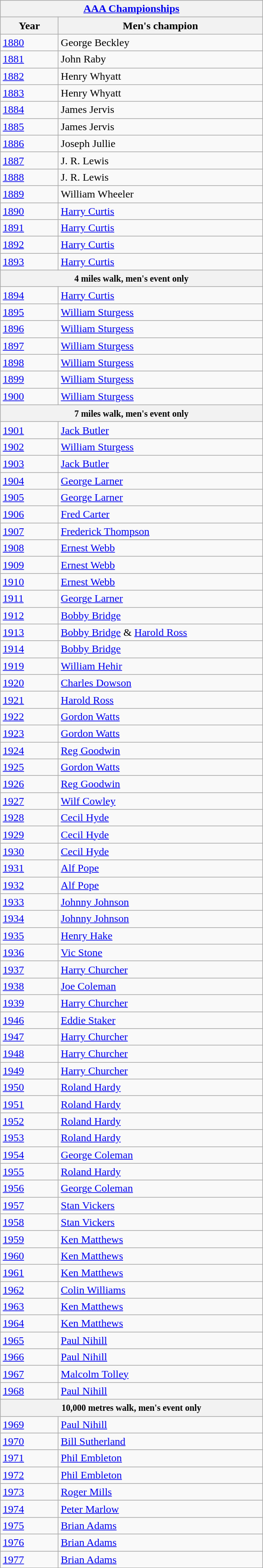<table class="wikitable">
<tr>
<th colspan="2"><a href='#'>AAA Championships</a><br></th>
</tr>
<tr>
<th width=80>Year</th>
<th width=300>Men's champion</th>
</tr>
<tr>
<td><a href='#'>1880</a></td>
<td>George Beckley</td>
</tr>
<tr>
<td><a href='#'>1881</a></td>
<td>John Raby</td>
</tr>
<tr>
<td><a href='#'>1882</a></td>
<td>Henry Whyatt</td>
</tr>
<tr>
<td><a href='#'>1883</a></td>
<td>Henry Whyatt</td>
</tr>
<tr>
<td><a href='#'>1884</a></td>
<td>James Jervis</td>
</tr>
<tr>
<td><a href='#'>1885</a></td>
<td>James Jervis</td>
</tr>
<tr>
<td><a href='#'>1886</a></td>
<td>Joseph Jullie</td>
</tr>
<tr>
<td><a href='#'>1887</a></td>
<td>J. R. Lewis</td>
</tr>
<tr>
<td><a href='#'>1888</a></td>
<td>J. R. Lewis</td>
</tr>
<tr>
<td><a href='#'>1889</a></td>
<td>William Wheeler</td>
</tr>
<tr>
<td><a href='#'>1890</a></td>
<td><a href='#'>Harry Curtis</a></td>
</tr>
<tr>
<td><a href='#'>1891</a></td>
<td><a href='#'>Harry Curtis</a></td>
</tr>
<tr>
<td><a href='#'>1892</a></td>
<td><a href='#'>Harry Curtis</a></td>
</tr>
<tr>
<td><a href='#'>1893</a></td>
<td><a href='#'>Harry Curtis</a></td>
</tr>
<tr>
<th colspan="2"><small><strong>4 miles walk, men's event only</strong></small></th>
</tr>
<tr>
<td><a href='#'>1894</a></td>
<td><a href='#'>Harry Curtis</a></td>
</tr>
<tr>
<td><a href='#'>1895</a></td>
<td><a href='#'>William Sturgess</a></td>
</tr>
<tr>
<td><a href='#'>1896</a></td>
<td><a href='#'>William Sturgess</a></td>
</tr>
<tr>
<td><a href='#'>1897</a></td>
<td><a href='#'>William Sturgess</a></td>
</tr>
<tr>
<td><a href='#'>1898</a></td>
<td><a href='#'>William Sturgess</a></td>
</tr>
<tr>
<td><a href='#'>1899</a></td>
<td><a href='#'>William Sturgess</a></td>
</tr>
<tr>
<td><a href='#'>1900</a></td>
<td><a href='#'>William Sturgess</a></td>
</tr>
<tr>
<th colspan="2"><small><strong>7 miles walk, men's event only</strong></small></th>
</tr>
<tr>
<td><a href='#'>1901</a></td>
<td><a href='#'>Jack Butler</a></td>
</tr>
<tr>
<td><a href='#'>1902</a></td>
<td><a href='#'>William Sturgess</a></td>
</tr>
<tr>
<td><a href='#'>1903</a></td>
<td><a href='#'>Jack Butler</a></td>
</tr>
<tr>
<td><a href='#'>1904</a></td>
<td><a href='#'>George Larner</a></td>
</tr>
<tr>
<td><a href='#'>1905</a></td>
<td><a href='#'>George Larner</a></td>
</tr>
<tr>
<td><a href='#'>1906</a></td>
<td><a href='#'>Fred Carter</a></td>
</tr>
<tr>
<td><a href='#'>1907</a></td>
<td><a href='#'>Frederick Thompson</a></td>
</tr>
<tr>
<td><a href='#'>1908</a></td>
<td><a href='#'>Ernest Webb</a></td>
</tr>
<tr>
<td><a href='#'>1909</a></td>
<td><a href='#'>Ernest Webb</a></td>
</tr>
<tr>
<td><a href='#'>1910</a></td>
<td><a href='#'>Ernest Webb</a></td>
</tr>
<tr>
<td><a href='#'>1911</a></td>
<td><a href='#'>George Larner</a></td>
</tr>
<tr>
<td><a href='#'>1912</a></td>
<td><a href='#'>Bobby Bridge</a></td>
</tr>
<tr>
<td><a href='#'>1913</a></td>
<td><a href='#'>Bobby Bridge</a> & <a href='#'>Harold Ross</a></td>
</tr>
<tr>
<td><a href='#'>1914</a></td>
<td><a href='#'>Bobby Bridge</a></td>
</tr>
<tr>
<td><a href='#'>1919</a></td>
<td><a href='#'>William Hehir</a></td>
</tr>
<tr>
<td><a href='#'>1920</a></td>
<td><a href='#'>Charles Dowson</a></td>
</tr>
<tr>
<td><a href='#'>1921</a></td>
<td><a href='#'>Harold Ross</a></td>
</tr>
<tr>
<td><a href='#'>1922</a></td>
<td><a href='#'>Gordon Watts</a></td>
</tr>
<tr>
<td><a href='#'>1923</a></td>
<td><a href='#'>Gordon Watts</a></td>
</tr>
<tr>
<td><a href='#'>1924</a></td>
<td><a href='#'>Reg Goodwin</a></td>
</tr>
<tr>
<td><a href='#'>1925</a></td>
<td><a href='#'>Gordon Watts</a></td>
</tr>
<tr>
<td><a href='#'>1926</a></td>
<td><a href='#'>Reg Goodwin</a></td>
</tr>
<tr>
<td><a href='#'>1927</a></td>
<td><a href='#'>Wilf Cowley</a></td>
</tr>
<tr>
<td><a href='#'>1928</a></td>
<td><a href='#'>Cecil Hyde</a></td>
</tr>
<tr>
<td><a href='#'>1929</a></td>
<td><a href='#'>Cecil Hyde</a></td>
</tr>
<tr>
<td><a href='#'>1930</a></td>
<td><a href='#'>Cecil Hyde</a></td>
</tr>
<tr>
<td><a href='#'>1931</a></td>
<td><a href='#'>Alf Pope</a></td>
</tr>
<tr>
<td><a href='#'>1932</a></td>
<td><a href='#'>Alf Pope</a></td>
</tr>
<tr>
<td><a href='#'>1933</a></td>
<td><a href='#'>Johnny Johnson</a></td>
</tr>
<tr>
<td><a href='#'>1934</a></td>
<td><a href='#'>Johnny Johnson</a></td>
</tr>
<tr>
<td><a href='#'>1935</a></td>
<td><a href='#'>Henry Hake</a></td>
</tr>
<tr>
<td><a href='#'>1936</a></td>
<td><a href='#'>Vic Stone</a></td>
</tr>
<tr>
<td><a href='#'>1937</a></td>
<td><a href='#'>Harry Churcher</a></td>
</tr>
<tr>
<td><a href='#'>1938</a></td>
<td><a href='#'>Joe Coleman</a></td>
</tr>
<tr>
<td><a href='#'>1939</a></td>
<td><a href='#'>Harry Churcher</a></td>
</tr>
<tr>
<td><a href='#'>1946</a></td>
<td><a href='#'>Eddie Staker</a></td>
</tr>
<tr>
<td><a href='#'>1947</a></td>
<td><a href='#'>Harry Churcher</a></td>
</tr>
<tr>
<td><a href='#'>1948</a></td>
<td><a href='#'>Harry Churcher</a></td>
</tr>
<tr>
<td><a href='#'>1949</a></td>
<td><a href='#'>Harry Churcher</a></td>
</tr>
<tr>
<td><a href='#'>1950</a></td>
<td><a href='#'>Roland Hardy</a></td>
</tr>
<tr>
<td><a href='#'>1951</a></td>
<td><a href='#'>Roland Hardy</a></td>
</tr>
<tr>
<td><a href='#'>1952</a></td>
<td><a href='#'>Roland Hardy</a></td>
</tr>
<tr>
<td><a href='#'>1953</a></td>
<td><a href='#'>Roland Hardy</a></td>
</tr>
<tr>
<td><a href='#'>1954</a></td>
<td><a href='#'>George Coleman</a></td>
</tr>
<tr>
<td><a href='#'>1955</a></td>
<td><a href='#'>Roland Hardy</a></td>
</tr>
<tr>
<td><a href='#'>1956</a></td>
<td><a href='#'>George Coleman</a></td>
</tr>
<tr>
<td><a href='#'>1957</a></td>
<td><a href='#'>Stan Vickers</a></td>
</tr>
<tr>
<td><a href='#'>1958</a></td>
<td><a href='#'>Stan Vickers</a></td>
</tr>
<tr>
<td><a href='#'>1959</a></td>
<td><a href='#'>Ken Matthews</a></td>
</tr>
<tr>
<td><a href='#'>1960</a></td>
<td><a href='#'>Ken Matthews</a></td>
</tr>
<tr>
<td><a href='#'>1961</a></td>
<td><a href='#'>Ken Matthews</a></td>
</tr>
<tr>
<td><a href='#'>1962</a></td>
<td><a href='#'>Colin Williams</a></td>
</tr>
<tr>
<td><a href='#'>1963</a></td>
<td><a href='#'>Ken Matthews</a></td>
</tr>
<tr>
<td><a href='#'>1964</a></td>
<td><a href='#'>Ken Matthews</a></td>
</tr>
<tr>
<td><a href='#'>1965</a></td>
<td><a href='#'>Paul Nihill</a></td>
</tr>
<tr>
<td><a href='#'>1966</a></td>
<td><a href='#'>Paul Nihill</a></td>
</tr>
<tr>
<td><a href='#'>1967</a></td>
<td><a href='#'>Malcolm Tolley</a></td>
</tr>
<tr>
<td><a href='#'>1968</a></td>
<td><a href='#'>Paul Nihill</a></td>
</tr>
<tr>
<th colspan="2"><small><strong>10,000 metres walk, men's event only</strong></small></th>
</tr>
<tr>
<td><a href='#'>1969</a></td>
<td><a href='#'>Paul Nihill</a></td>
</tr>
<tr>
<td><a href='#'>1970</a></td>
<td><a href='#'>Bill Sutherland</a></td>
</tr>
<tr>
<td><a href='#'>1971</a></td>
<td><a href='#'>Phil Embleton</a></td>
</tr>
<tr>
<td><a href='#'>1972</a></td>
<td><a href='#'>Phil Embleton</a></td>
</tr>
<tr>
<td><a href='#'>1973</a></td>
<td><a href='#'>Roger Mills</a></td>
</tr>
<tr>
<td><a href='#'>1974</a></td>
<td><a href='#'>Peter Marlow</a></td>
</tr>
<tr>
<td><a href='#'>1975</a></td>
<td><a href='#'>Brian Adams</a></td>
</tr>
<tr>
<td><a href='#'>1976</a></td>
<td><a href='#'>Brian Adams</a></td>
</tr>
<tr>
<td><a href='#'>1977</a></td>
<td><a href='#'>Brian Adams</a></td>
</tr>
</table>
